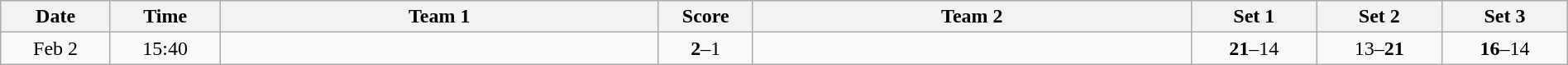<table class="wikitable" width="100%">
<tr>
<th style="width:7%">Date</th>
<th style="width:7%">Time</th>
<th style="width:28%">Team 1</th>
<th style="width:6%">Score</th>
<th style="width:28%">Team 2</th>
<th style="width:8%">Set 1</th>
<th style="width:8%">Set 2</th>
<th style="width:8%">Set 3</th>
</tr>
<tr>
<td style="text-align:center">Feb 2</td>
<td style="text-align:center">15:40</td>
<td style="text-align:right"><strong></strong></td>
<td style="text-align:center"><strong>2</strong>–1</td>
<td style="text-align:left"></td>
<td style="text-align:center"><strong>21</strong>–14</td>
<td style="text-align:center">13–<strong>21</strong></td>
<td style="text-align:center"><strong>16</strong>–14</td>
</tr>
</table>
